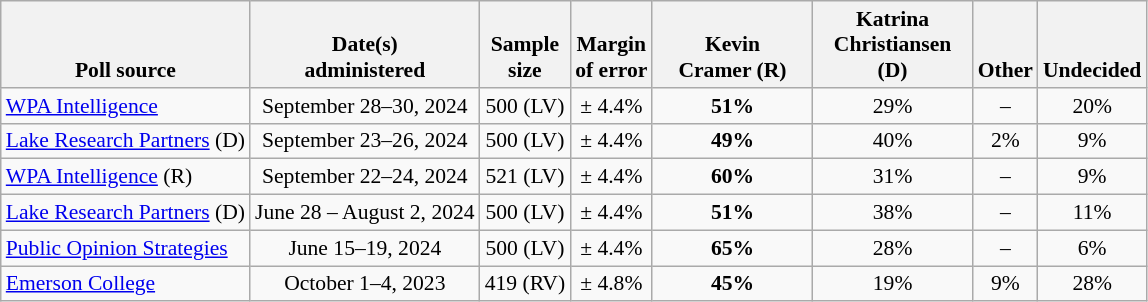<table class="wikitable" style="font-size:90%;text-align:center;">
<tr valign=bottom>
<th>Poll source</th>
<th>Date(s)<br>administered</th>
<th>Sample<br>size</th>
<th>Margin<br>of error</th>
<th style="width:100px;">Kevin<br>Cramer (R)</th>
<th style="width:100px;">Katrina<br>Christiansen (D)</th>
<th>Other</th>
<th>Undecided</th>
</tr>
<tr>
<td style="text-align:left;"><a href='#'>WPA Intelligence</a></td>
<td>September 28–30, 2024</td>
<td>500 (LV)</td>
<td>± 4.4%</td>
<td><strong>51%</strong></td>
<td>29%</td>
<td>–</td>
<td>20%</td>
</tr>
<tr>
<td style="text-align:left;"><a href='#'>Lake Research Partners</a> (D)</td>
<td>September 23–26, 2024</td>
<td>500 (LV)</td>
<td>± 4.4%</td>
<td><strong>49%</strong></td>
<td>40%</td>
<td>2%</td>
<td>9%</td>
</tr>
<tr>
<td style="text-align:left;"><a href='#'>WPA Intelligence</a> (R)</td>
<td>September 22–24, 2024</td>
<td>521 (LV)</td>
<td>± 4.4%</td>
<td><strong>60%</strong></td>
<td>31%</td>
<td>–</td>
<td>9%</td>
</tr>
<tr>
<td style="text-align:left;"><a href='#'>Lake Research Partners</a> (D)</td>
<td>June 28 – August 2, 2024</td>
<td>500 (LV)</td>
<td>± 4.4%</td>
<td><strong>51%</strong></td>
<td>38%</td>
<td>–</td>
<td>11%</td>
</tr>
<tr>
<td style="text-align:left;"><a href='#'>Public Opinion Strategies</a></td>
<td>June 15–19, 2024</td>
<td>500 (LV)</td>
<td>± 4.4%</td>
<td><strong>65%</strong></td>
<td>28%</td>
<td>–</td>
<td>6%</td>
</tr>
<tr>
<td style="text-align:left;"><a href='#'>Emerson College</a></td>
<td>October 1–4, 2023</td>
<td>419 (RV)</td>
<td>± 4.8%</td>
<td><strong>45%</strong></td>
<td>19%</td>
<td>9%</td>
<td>28%</td>
</tr>
</table>
